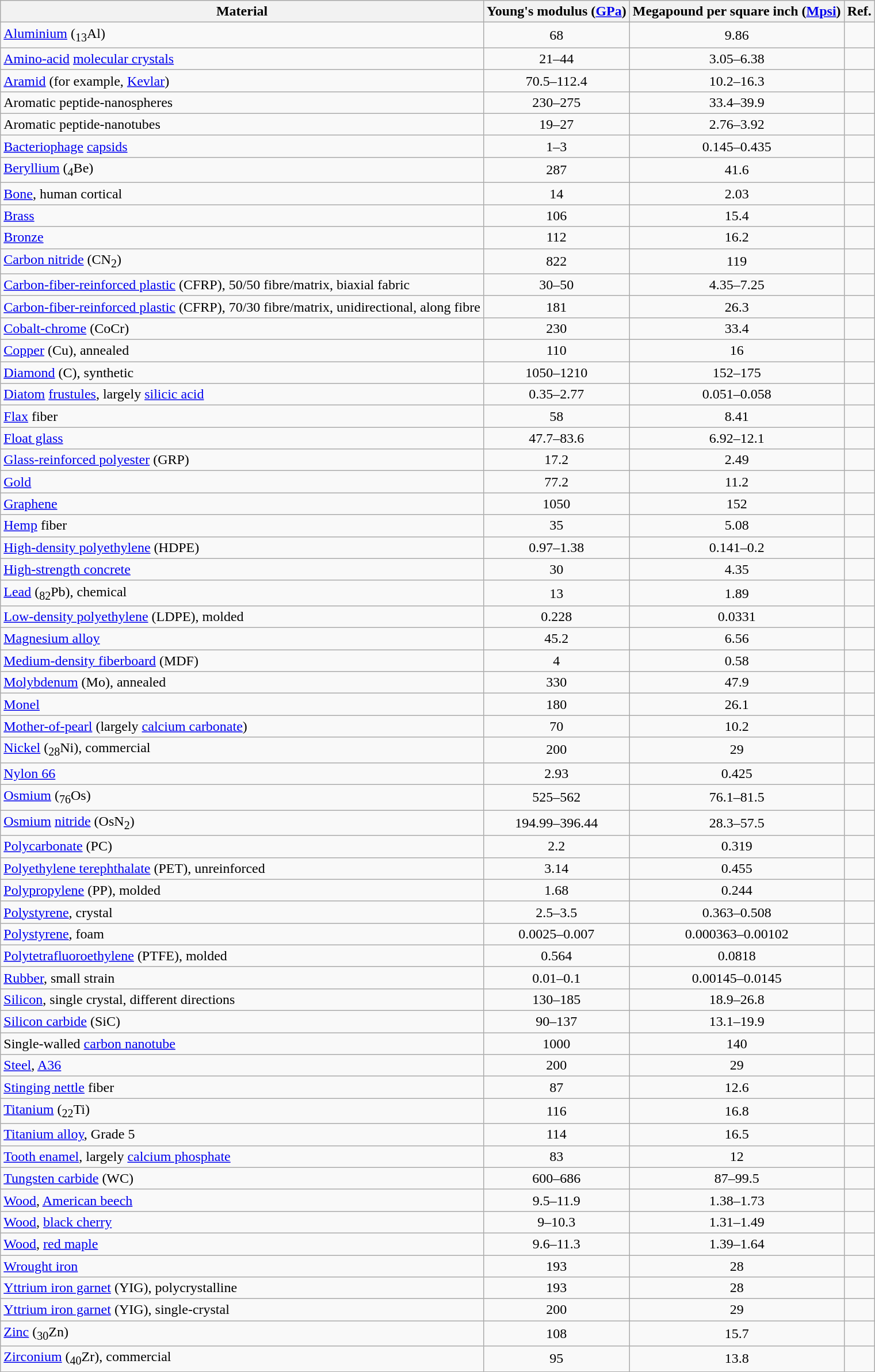<table class="wikitable sortable" style="text-align:center;">
<tr>
<th>Material</th>
<th data-sort-type="number">Young's modulus (<a href='#'>GPa</a>)</th>
<th data-sort-type="number">Megapound per square inch (<a href='#'>M</a><a href='#'>psi</a>)</th>
<th>Ref.</th>
</tr>
<tr>
<td style="text-align:left;"><a href='#'>Aluminium</a> (<sub>13</sub>Al)</td>
<td>68</td>
<td>9.86</td>
<td></td>
</tr>
<tr>
<td style="text-align:left;"><a href='#'>Amino-acid</a> <a href='#'>molecular crystals</a></td>
<td>21–44</td>
<td>3.05–6.38</td>
<td></td>
</tr>
<tr>
<td style="text-align:left;"><a href='#'>Aramid</a> (for example, <a href='#'>Kevlar</a>)</td>
<td>70.5–112.4</td>
<td>10.2–16.3</td>
<td></td>
</tr>
<tr>
<td style="text-align:left;">Aromatic peptide-nanospheres</td>
<td>230–275</td>
<td>33.4–39.9</td>
<td></td>
</tr>
<tr>
<td style="text-align:left;">Aromatic peptide-nanotubes</td>
<td>19–27</td>
<td>2.76–3.92</td>
<td></td>
</tr>
<tr>
<td style="text-align:left;"><a href='#'>Bacteriophage</a> <a href='#'>capsids</a></td>
<td>1–3</td>
<td>0.145–0.435</td>
<td></td>
</tr>
<tr>
<td style="text-align:left;"><a href='#'>Beryllium</a> (<sub>4</sub>Be)</td>
<td>287</td>
<td>41.6</td>
<td></td>
</tr>
<tr>
<td style="text-align:left;"><a href='#'>Bone</a>, human cortical</td>
<td>14</td>
<td>2.03</td>
<td></td>
</tr>
<tr>
<td style="text-align:left;"><a href='#'>Brass</a></td>
<td>106</td>
<td>15.4</td>
<td></td>
</tr>
<tr>
<td style="text-align:left;"><a href='#'>Bronze</a></td>
<td>112</td>
<td>16.2</td>
<td></td>
</tr>
<tr>
<td style="text-align:left;"><a href='#'>Carbon nitride</a> (CN<sub>2</sub>)</td>
<td>822</td>
<td>119</td>
<td></td>
</tr>
<tr>
<td style="text-align:left;"><a href='#'>Carbon-fiber-reinforced plastic</a> (CFRP), 50/50 fibre/matrix, biaxial fabric</td>
<td>30–50</td>
<td>4.35–7.25</td>
<td></td>
</tr>
<tr>
<td style="text-align:left;"><a href='#'>Carbon-fiber-reinforced plastic</a> (CFRP), 70/30 fibre/matrix, unidirectional, along fibre</td>
<td>181</td>
<td>26.3</td>
<td></td>
</tr>
<tr>
<td style="text-align:left;"><a href='#'>Cobalt-chrome</a> (CoCr)</td>
<td>230</td>
<td>33.4</td>
<td></td>
</tr>
<tr>
<td style="text-align:left;"><a href='#'>Copper</a> (Cu), annealed</td>
<td>110</td>
<td>16</td>
<td></td>
</tr>
<tr>
<td style="text-align:left;"><a href='#'>Diamond</a> (C), synthetic</td>
<td>1050–1210</td>
<td>152–175</td>
<td></td>
</tr>
<tr>
<td style="text-align:left;"><a href='#'>Diatom</a> <a href='#'>frustules</a>, largely <a href='#'>silicic acid</a></td>
<td>0.35–2.77</td>
<td>0.051–0.058</td>
<td></td>
</tr>
<tr>
<td style="text-align:left;"><a href='#'>Flax</a> fiber</td>
<td>58</td>
<td>8.41</td>
<td></td>
</tr>
<tr>
<td style="text-align:left;"><a href='#'>Float glass</a></td>
<td>47.7–83.6</td>
<td>6.92–12.1</td>
<td></td>
</tr>
<tr>
<td style="text-align:left;"><a href='#'>Glass-reinforced polyester</a> (GRP)</td>
<td>17.2</td>
<td>2.49</td>
<td></td>
</tr>
<tr>
<td style="text-align:left;"><a href='#'>Gold</a></td>
<td>77.2</td>
<td>11.2</td>
<td></td>
</tr>
<tr>
<td style="text-align:left;"><a href='#'>Graphene</a></td>
<td>1050</td>
<td>152</td>
<td></td>
</tr>
<tr>
<td style="text-align:left;"><a href='#'>Hemp</a> fiber</td>
<td>35</td>
<td>5.08</td>
<td></td>
</tr>
<tr>
<td style="text-align:left;"><a href='#'>High-density polyethylene</a> (HDPE)</td>
<td>0.97–1.38</td>
<td>0.141–0.2</td>
<td></td>
</tr>
<tr>
<td style="text-align:left;"><a href='#'>High-strength concrete</a></td>
<td>30</td>
<td>4.35</td>
<td></td>
</tr>
<tr>
<td style="text-align:left;"><a href='#'>Lead</a> (<sub>82</sub>Pb), chemical</td>
<td>13</td>
<td>1.89</td>
<td></td>
</tr>
<tr>
<td style="text-align:left;"><a href='#'>Low-density polyethylene</a> (LDPE), molded</td>
<td>0.228</td>
<td>0.0331</td>
<td></td>
</tr>
<tr>
<td style="text-align:left;"><a href='#'>Magnesium alloy</a></td>
<td>45.2</td>
<td>6.56</td>
<td></td>
</tr>
<tr>
<td style="text-align:left;"><a href='#'>Medium-density fiberboard</a> (MDF)</td>
<td>4</td>
<td>0.58</td>
<td></td>
</tr>
<tr>
<td style="text-align:left;"><a href='#'>Molybdenum</a> (Mo), annealed</td>
<td>330</td>
<td>47.9</td>
<td></td>
</tr>
<tr>
<td style="text-align:left;"><a href='#'>Monel</a></td>
<td>180</td>
<td>26.1</td>
<td></td>
</tr>
<tr>
<td style="text-align:left;"><a href='#'>Mother-of-pearl</a> (largely <a href='#'>calcium carbonate</a>)</td>
<td>70</td>
<td>10.2</td>
<td></td>
</tr>
<tr>
<td style="text-align:left;"><a href='#'>Nickel</a> (<sub>28</sub>Ni), commercial</td>
<td>200</td>
<td>29</td>
<td></td>
</tr>
<tr>
<td style="text-align:left;"><a href='#'>Nylon 66</a></td>
<td>2.93</td>
<td>0.425</td>
<td></td>
</tr>
<tr>
<td style="text-align:left;"><a href='#'>Osmium</a> (<sub>76</sub>Os)</td>
<td>525–562</td>
<td>76.1–81.5</td>
<td></td>
</tr>
<tr>
<td style="text-align:left;"><a href='#'>Osmium</a> <a href='#'>nitride</a> (OsN<sub>2</sub>)</td>
<td>194.99–396.44</td>
<td>28.3–57.5</td>
<td></td>
</tr>
<tr>
<td style="text-align:left;"><a href='#'>Polycarbonate</a> (PC)</td>
<td>2.2</td>
<td>0.319</td>
<td></td>
</tr>
<tr>
<td style="text-align:left;"><a href='#'>Polyethylene terephthalate</a> (PET), unreinforced</td>
<td>3.14</td>
<td>0.455</td>
<td></td>
</tr>
<tr>
<td style="text-align:left;"><a href='#'>Polypropylene</a> (PP), molded</td>
<td>1.68</td>
<td>0.244</td>
<td></td>
</tr>
<tr>
<td style="text-align:left;"><a href='#'>Polystyrene</a>, crystal</td>
<td>2.5–3.5</td>
<td>0.363–0.508</td>
<td></td>
</tr>
<tr>
<td style="text-align:left;"><a href='#'>Polystyrene</a>, foam</td>
<td>0.0025–0.007</td>
<td>0.000363–0.00102</td>
<td></td>
</tr>
<tr>
<td style="text-align:left;"><a href='#'>Polytetrafluoroethylene</a> (PTFE), molded</td>
<td>0.564</td>
<td>0.0818</td>
<td></td>
</tr>
<tr>
<td style="text-align:left;"><a href='#'>Rubber</a>, small strain</td>
<td>0.01–0.1</td>
<td>0.00145–0.0145</td>
<td></td>
</tr>
<tr>
<td style="text-align:left;"><a href='#'>Silicon</a>, single crystal, different directions</td>
<td>130–185</td>
<td>18.9–26.8</td>
<td></td>
</tr>
<tr>
<td style="text-align:left;"><a href='#'>Silicon carbide</a> (SiC)</td>
<td>90–137</td>
<td>13.1–19.9</td>
<td></td>
</tr>
<tr>
<td style="text-align:left;">Single-walled <a href='#'>carbon nanotube</a></td>
<td data-sort-value="1000">1000</td>
<td data-sort-value="140">140</td>
<td></td>
</tr>
<tr>
<td style="text-align:left;"><a href='#'>Steel</a>, <a href='#'>A36</a></td>
<td>200</td>
<td>29</td>
<td></td>
</tr>
<tr>
<td style="text-align:left;"><a href='#'>Stinging nettle</a> fiber</td>
<td>87</td>
<td>12.6</td>
<td></td>
</tr>
<tr>
<td style="text-align:left;"><a href='#'>Titanium</a> (<sub>22</sub>Ti)</td>
<td>116</td>
<td>16.8</td>
<td></td>
</tr>
<tr>
<td style="text-align:left;"><a href='#'>Titanium alloy</a>, Grade 5</td>
<td>114</td>
<td>16.5</td>
<td></td>
</tr>
<tr>
<td style="text-align:left;"><a href='#'>Tooth enamel</a>, largely <a href='#'>calcium phosphate</a></td>
<td>83</td>
<td>12</td>
<td></td>
</tr>
<tr>
<td style="text-align:left;"><a href='#'>Tungsten carbide</a> (WC)</td>
<td>600–686</td>
<td>87–99.5</td>
<td></td>
</tr>
<tr>
<td style="text-align:left;"><a href='#'>Wood</a>, <a href='#'>American beech</a></td>
<td>9.5–11.9</td>
<td>1.38–1.73</td>
<td></td>
</tr>
<tr>
<td style="text-align:left;"><a href='#'>Wood</a>, <a href='#'>black cherry</a></td>
<td>9–10.3</td>
<td>1.31–1.49</td>
<td></td>
</tr>
<tr>
<td style="text-align:left;"><a href='#'>Wood</a>, <a href='#'>red maple</a></td>
<td>9.6–11.3</td>
<td>1.39–1.64</td>
<td></td>
</tr>
<tr>
<td style="text-align:left;"><a href='#'>Wrought iron</a></td>
<td>193</td>
<td>28</td>
<td></td>
</tr>
<tr>
<td style="text-align:left;"><a href='#'>Yttrium iron garnet</a> (YIG), polycrystalline</td>
<td>193</td>
<td>28</td>
<td></td>
</tr>
<tr>
<td style="text-align:left;"><a href='#'>Yttrium iron garnet</a> (YIG), single-crystal</td>
<td>200</td>
<td>29</td>
<td></td>
</tr>
<tr>
<td style="text-align:left;"><a href='#'>Zinc</a> (<sub>30</sub>Zn)</td>
<td>108</td>
<td>15.7</td>
<td></td>
</tr>
<tr>
<td style="text-align:left;"><a href='#'>Zirconium</a> (<sub>40</sub>Zr), commercial</td>
<td>95</td>
<td>13.8</td>
<td></td>
</tr>
</table>
